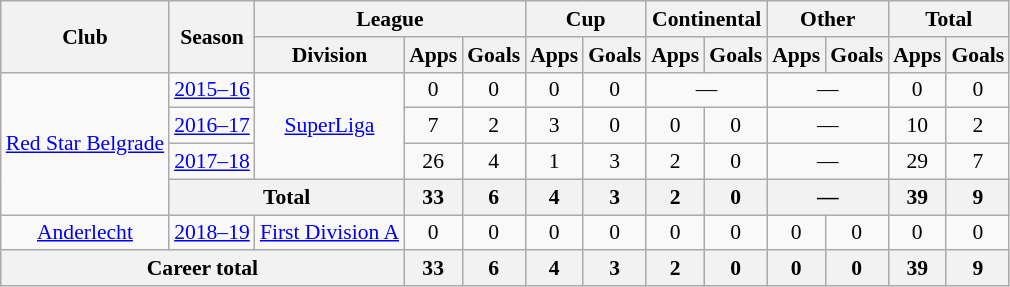<table class="wikitable" style="text-align: center;font-size:90%">
<tr>
<th rowspan="2">Club</th>
<th rowspan="2">Season</th>
<th colspan="3">League</th>
<th colspan="2">Cup</th>
<th colspan="2">Continental</th>
<th colspan="2">Other</th>
<th colspan="2">Total</th>
</tr>
<tr>
<th>Division</th>
<th>Apps</th>
<th>Goals</th>
<th>Apps</th>
<th>Goals</th>
<th>Apps</th>
<th>Goals</th>
<th>Apps</th>
<th>Goals</th>
<th>Apps</th>
<th>Goals</th>
</tr>
<tr>
<td rowspan="4" valign="center"><a href='#'>Red Star Belgrade</a></td>
<td><a href='#'>2015–16</a></td>
<td rowspan=3><a href='#'>SuperLiga</a></td>
<td>0</td>
<td>0</td>
<td>0</td>
<td>0</td>
<td colspan="2">—</td>
<td colspan="2">—</td>
<td>0</td>
<td>0</td>
</tr>
<tr>
<td><a href='#'>2016–17</a></td>
<td>7</td>
<td>2</td>
<td>3</td>
<td>0</td>
<td>0</td>
<td>0</td>
<td colspan="2">—</td>
<td>10</td>
<td>2</td>
</tr>
<tr>
<td><a href='#'>2017–18</a></td>
<td>26</td>
<td>4</td>
<td>1</td>
<td>3</td>
<td>2</td>
<td>0</td>
<td colspan="2">—</td>
<td>29</td>
<td>7</td>
</tr>
<tr>
<th colspan="2">Total</th>
<th>33</th>
<th>6</th>
<th>4</th>
<th>3</th>
<th>2</th>
<th>0</th>
<th colspan="2">—</th>
<th>39</th>
<th>9</th>
</tr>
<tr>
<td><a href='#'>Anderlecht</a></td>
<td><a href='#'>2018–19</a></td>
<td><a href='#'>First Division A</a></td>
<td>0</td>
<td>0</td>
<td>0</td>
<td>0</td>
<td>0</td>
<td>0</td>
<td>0</td>
<td>0</td>
<td>0</td>
<td>0</td>
</tr>
<tr>
<th colspan="3">Career total</th>
<th>33</th>
<th>6</th>
<th>4</th>
<th>3</th>
<th>2</th>
<th>0</th>
<th>0</th>
<th>0</th>
<th>39</th>
<th>9</th>
</tr>
</table>
